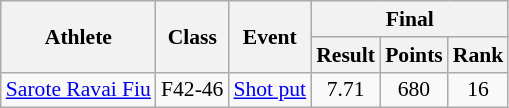<table class=wikitable style="font-size:90%">
<tr>
<th rowspan="2">Athlete</th>
<th rowspan="2">Class</th>
<th rowspan="2">Event</th>
<th colspan="3">Final</th>
</tr>
<tr>
<th>Result</th>
<th>Points</th>
<th>Rank</th>
</tr>
<tr>
<td><a href='#'>Sarote Ravai Fiu</a></td>
<td style="text-align:center;">F42-46</td>
<td><a href='#'>Shot put</a></td>
<td style="text-align:center;">7.71</td>
<td style="text-align:center;">680</td>
<td style="text-align:center;">16</td>
</tr>
</table>
